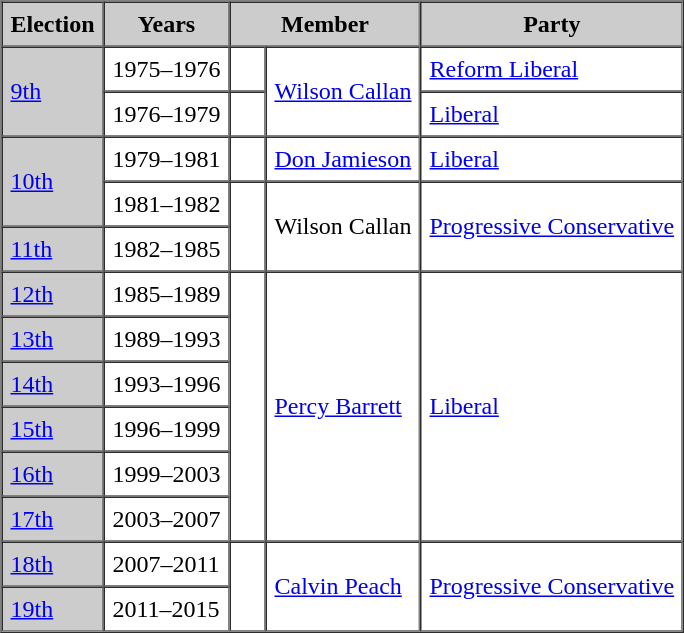<table border=1 cellpadding=5 cellspacing=0>
<tr bgcolor="CCCCCC">
<th>Election</th>
<th>Years</th>
<th colspan="2">Member</th>
<th>Party</th>
</tr>
<tr>
<td bgcolor="CCCCCC" rowspan="2"><a href='#'>9th</a></td>
<td>1975–1976</td>
<td rowspan="1" ></td>
<td rowspan="2"><a href='#'>Wilson Callan</a></td>
<td><a href='#'>Reform Liberal</a></td>
</tr>
<tr>
<td>1976–1979</td>
<td rowspan="1" ></td>
<td><a href='#'>Liberal</a></td>
</tr>
<tr>
<td bgcolor="CCCCCC" rowspan="2"><a href='#'>10th</a></td>
<td>1979–1981</td>
<td>   </td>
<td><a href='#'>Don Jamieson</a></td>
<td><a href='#'>Liberal</a></td>
</tr>
<tr>
<td>1981–1982</td>
<td rowspan="2" >   </td>
<td rowspan="2">Wilson Callan</td>
<td rowspan="2"><a href='#'>Progressive Conservative</a></td>
</tr>
<tr>
<td bgcolor="CCCCCC"><a href='#'>11th</a></td>
<td>1982–1985</td>
</tr>
<tr>
<td bgcolor="CCCCCC"><a href='#'>12th</a></td>
<td>1985–1989</td>
<td rowspan="6" >   </td>
<td rowspan="6"><a href='#'>Percy Barrett</a></td>
<td rowspan="6"><a href='#'>Liberal</a></td>
</tr>
<tr>
<td bgcolor="CCCCCC"><a href='#'>13th</a></td>
<td>1989–1993</td>
</tr>
<tr>
<td bgcolor="CCCCCC"><a href='#'>14th</a></td>
<td>1993–1996</td>
</tr>
<tr>
<td bgcolor="CCCCCC"><a href='#'>15th</a></td>
<td>1996–1999</td>
</tr>
<tr>
<td bgcolor="CCCCCC"><a href='#'>16th</a></td>
<td>1999–2003</td>
</tr>
<tr>
<td bgcolor="CCCCCC"><a href='#'>17th</a></td>
<td>2003–2007</td>
</tr>
<tr>
<td bgcolor="CCCCCC"><a href='#'>18th</a></td>
<td>2007–2011</td>
<td rowspan="2" >   </td>
<td rowspan="2"><a href='#'>Calvin Peach</a></td>
<td rowspan="2"><a href='#'>Progressive Conservative</a></td>
</tr>
<tr>
<td bgcolor="CCCCCC"><a href='#'>19th</a></td>
<td>2011–2015</td>
</tr>
</table>
